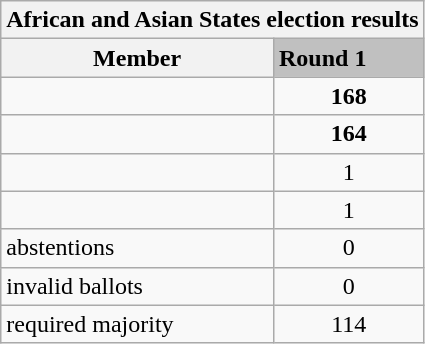<table class="wikitable collapsible">
<tr>
<th colspan="2">African and Asian States election results</th>
</tr>
<tr>
<th>Member</th>
<td style="background:silver;"><strong>Round 1</strong></td>
</tr>
<tr>
<td></td>
<td style="text-align:center;"><strong>168</strong></td>
</tr>
<tr>
<td></td>
<td style="text-align:center;"><strong>164</strong></td>
</tr>
<tr>
<td></td>
<td style="text-align:center;">1</td>
</tr>
<tr>
<td></td>
<td style="text-align:center;">1</td>
</tr>
<tr>
<td>abstentions</td>
<td style="text-align:center;">0</td>
</tr>
<tr>
<td>invalid ballots</td>
<td style="text-align:center;">0</td>
</tr>
<tr>
<td>required majority</td>
<td style="text-align:center;">114</td>
</tr>
</table>
